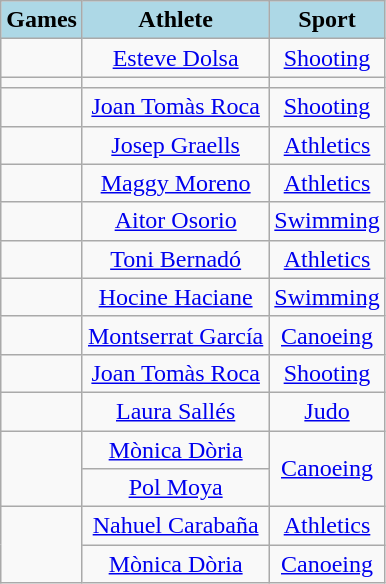<table class="wikitable" style="text-align:center">
<tr>
<th style="background-color:lightblue">Games</th>
<th style="background-color:lightblue">Athlete</th>
<th style="background-color:lightblue">Sport</th>
</tr>
<tr>
<td></td>
<td><a href='#'>Esteve Dolsa</a></td>
<td><a href='#'>Shooting</a></td>
</tr>
<tr>
<td></td>
<td></td>
<td></td>
</tr>
<tr>
<td></td>
<td><a href='#'>Joan Tomàs Roca</a></td>
<td><a href='#'>Shooting</a></td>
</tr>
<tr>
<td></td>
<td><a href='#'>Josep Graells</a></td>
<td><a href='#'>Athletics</a></td>
</tr>
<tr>
<td></td>
<td><a href='#'>Maggy Moreno</a></td>
<td><a href='#'>Athletics</a></td>
</tr>
<tr>
<td></td>
<td><a href='#'>Aitor Osorio</a></td>
<td><a href='#'>Swimming</a></td>
</tr>
<tr>
<td></td>
<td><a href='#'>Toni Bernadó</a></td>
<td><a href='#'>Athletics</a></td>
</tr>
<tr>
<td></td>
<td><a href='#'>Hocine Haciane</a></td>
<td><a href='#'>Swimming</a></td>
</tr>
<tr>
<td></td>
<td><a href='#'>Montserrat García</a></td>
<td><a href='#'>Canoeing</a></td>
</tr>
<tr>
<td></td>
<td><a href='#'>Joan Tomàs Roca</a></td>
<td><a href='#'>Shooting</a></td>
</tr>
<tr>
<td></td>
<td><a href='#'>Laura Sallés</a></td>
<td><a href='#'>Judo</a></td>
</tr>
<tr>
<td rowspan="2"></td>
<td><a href='#'>Mònica Dòria</a></td>
<td rowspan="2"><a href='#'>Canoeing</a></td>
</tr>
<tr>
<td><a href='#'>Pol Moya</a></td>
</tr>
<tr>
<td rowspan="2"></td>
<td><a href='#'>Nahuel Carabaña</a></td>
<td><a href='#'>Athletics</a></td>
</tr>
<tr>
<td><a href='#'>Mònica Dòria</a></td>
<td><a href='#'>Canoeing</a></td>
</tr>
</table>
